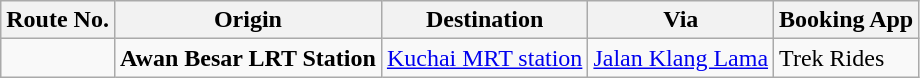<table class="wikitable">
<tr>
<th>Route No.</th>
<th>Origin</th>
<th>Destination</th>
<th>Via</th>
<th>Booking App</th>
</tr>
<tr>
<td></td>
<td> <strong>Awan Besar LRT Station</strong></td>
<td> <a href='#'>Kuchai MRT station</a></td>
<td><a href='#'>Jalan Klang Lama</a></td>
<td>Trek Rides</td>
</tr>
</table>
